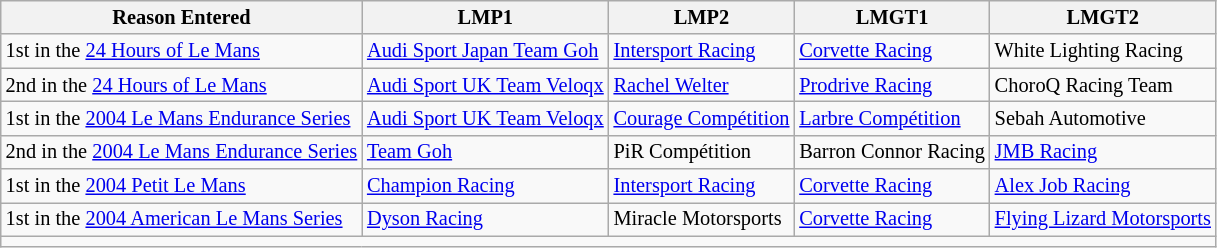<table class="wikitable" style="font-size: 85%;">
<tr>
<th scope="col">Reason Entered</th>
<th scope="col">LMP1</th>
<th scope="col">LMP2</th>
<th scope="col">LMGT1</th>
<th scope="col">LMGT2</th>
</tr>
<tr>
<td>1st in the <a href='#'>24 Hours of Le Mans</a></td>
<td> <a href='#'>Audi Sport Japan Team Goh</a></td>
<td> <a href='#'>Intersport Racing</a></td>
<td> <a href='#'>Corvette Racing</a></td>
<td> White Lighting Racing</td>
</tr>
<tr>
<td>2nd in the <a href='#'>24 Hours of Le Mans</a></td>
<td> <a href='#'>Audi Sport UK Team Veloqx</a></td>
<td> <a href='#'>Rachel Welter</a></td>
<td> <a href='#'>Prodrive Racing</a></td>
<td> ChoroQ Racing Team</td>
</tr>
<tr>
<td>1st in the <a href='#'>2004 Le Mans Endurance Series</a></td>
<td> <a href='#'>Audi Sport UK Team Veloqx</a></td>
<td> <a href='#'>Courage Compétition</a></td>
<td> <a href='#'>Larbre Compétition</a></td>
<td> Sebah Automotive</td>
</tr>
<tr>
<td>2nd in the <a href='#'>2004 Le Mans Endurance Series</a></td>
<td> <a href='#'>Team Goh</a></td>
<td> PiR Compétition</td>
<td> Barron Connor Racing</td>
<td> <a href='#'>JMB Racing</a></td>
</tr>
<tr>
<td>1st in the <a href='#'>2004 Petit Le Mans</a></td>
<td> <a href='#'>Champion Racing</a></td>
<td> <a href='#'>Intersport Racing</a></td>
<td> <a href='#'>Corvette Racing</a></td>
<td> <a href='#'>Alex Job Racing</a></td>
</tr>
<tr>
<td>1st in the <a href='#'>2004 American Le Mans Series</a></td>
<td> <a href='#'>Dyson Racing</a></td>
<td> Miracle Motorsports</td>
<td> <a href='#'>Corvette Racing</a></td>
<td> <a href='#'>Flying Lizard Motorsports</a></td>
</tr>
<tr>
<td colspan="5"></td>
</tr>
</table>
